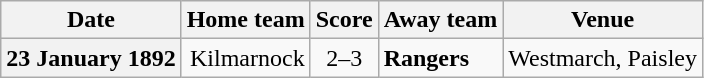<table class="wikitable football-result-list" style="max-width: 80em; text-align: center">
<tr>
<th scope="col">Date</th>
<th scope="col">Home team</th>
<th scope="col">Score</th>
<th scope="col">Away team</th>
<th scope="col">Venue</th>
</tr>
<tr>
<th scope="row">23 January 1892</th>
<td align=right>Kilmarnock</td>
<td>2–3</td>
<td align=left><strong>Rangers</strong></td>
<td align=left>Westmarch, Paisley</td>
</tr>
</table>
